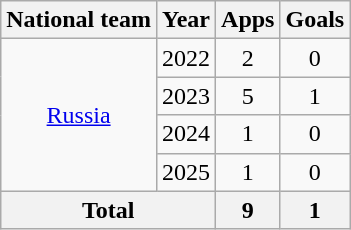<table class="wikitable" style="text-align:center">
<tr>
<th>National team</th>
<th>Year</th>
<th>Apps</th>
<th>Goals</th>
</tr>
<tr>
<td rowspan="4"><a href='#'>Russia</a></td>
<td>2022</td>
<td>2</td>
<td>0</td>
</tr>
<tr>
<td>2023</td>
<td>5</td>
<td>1</td>
</tr>
<tr>
<td>2024</td>
<td>1</td>
<td>0</td>
</tr>
<tr>
<td>2025</td>
<td>1</td>
<td>0</td>
</tr>
<tr>
<th colspan="2">Total</th>
<th>9</th>
<th>1</th>
</tr>
</table>
